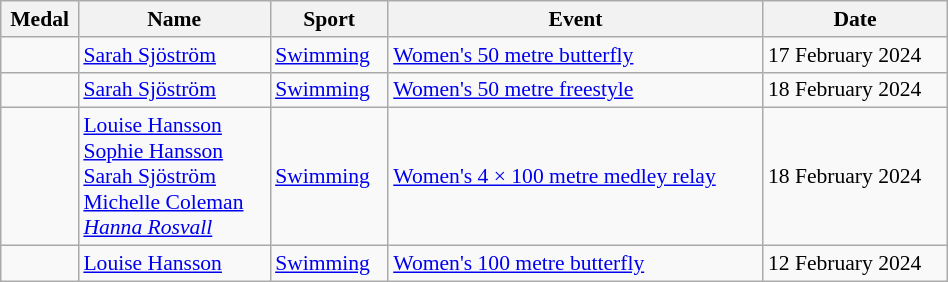<table class="wikitable sortable" style="font-size:90%; width:50%;">
<tr>
<th>Medal</th>
<th>Name</th>
<th>Sport</th>
<th>Event</th>
<th>Date</th>
</tr>
<tr>
<td></td>
<td><a href='#'>Sarah Sjöström</a></td>
<td><a href='#'>Swimming</a></td>
<td><a href='#'>Women's 50 metre butterfly</a></td>
<td>17 February 2024</td>
</tr>
<tr>
<td></td>
<td><a href='#'>Sarah Sjöström</a></td>
<td><a href='#'>Swimming</a></td>
<td><a href='#'>Women's 50 metre freestyle</a></td>
<td>18 February 2024</td>
</tr>
<tr>
<td></td>
<td><a href='#'>Louise Hansson</a><br><a href='#'>Sophie Hansson</a><br><a href='#'>Sarah Sjöström</a><br><a href='#'>Michelle Coleman</a><br><em><a href='#'>Hanna Rosvall</a></em></td>
<td><a href='#'>Swimming</a></td>
<td><a href='#'>Women's 4 × 100 metre medley relay</a></td>
<td>18 February 2024</td>
</tr>
<tr>
<td></td>
<td><a href='#'>Louise Hansson</a></td>
<td><a href='#'>Swimming</a></td>
<td><a href='#'>Women's 100 metre butterfly</a></td>
<td>12 February 2024</td>
</tr>
</table>
